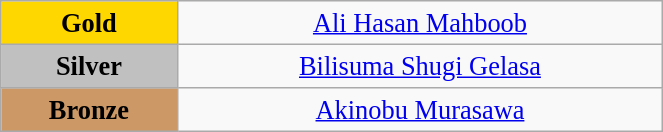<table class="wikitable" style=" text-align:center; font-size:110%;" width="35%">
<tr>
<td bgcolor="gold"><strong>Gold</strong></td>
<td><a href='#'>Ali Hasan Mahboob</a><br></td>
</tr>
<tr>
<td bgcolor="silver"><strong>Silver</strong></td>
<td><a href='#'>Bilisuma Shugi Gelasa</a><br></td>
</tr>
<tr>
<td bgcolor="CC9966"><strong>Bronze</strong></td>
<td><a href='#'>Akinobu Murasawa</a><br></td>
</tr>
</table>
